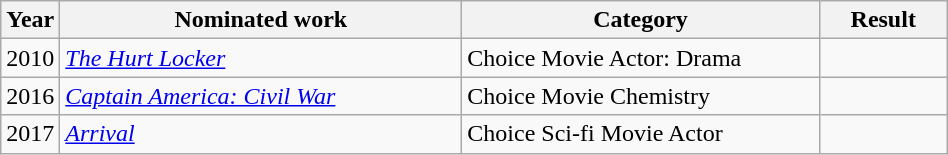<table class="wikitable sortable" width="50%">
<tr>
<th width="1%">Year</th>
<th width="45%">Nominated work</th>
<th width="40%">Category</th>
<th width="14%">Result</th>
</tr>
<tr>
<td>2010</td>
<td><em><a href='#'>The Hurt Locker</a></em></td>
<td>Choice Movie Actor: Drama</td>
<td></td>
</tr>
<tr>
<td>2016</td>
<td><em><a href='#'>Captain America: Civil War</a></em></td>
<td>Choice Movie Chemistry</td>
<td></td>
</tr>
<tr>
<td>2017</td>
<td><em><a href='#'>Arrival</a></em></td>
<td>Choice Sci-fi Movie Actor</td>
<td></td>
</tr>
</table>
